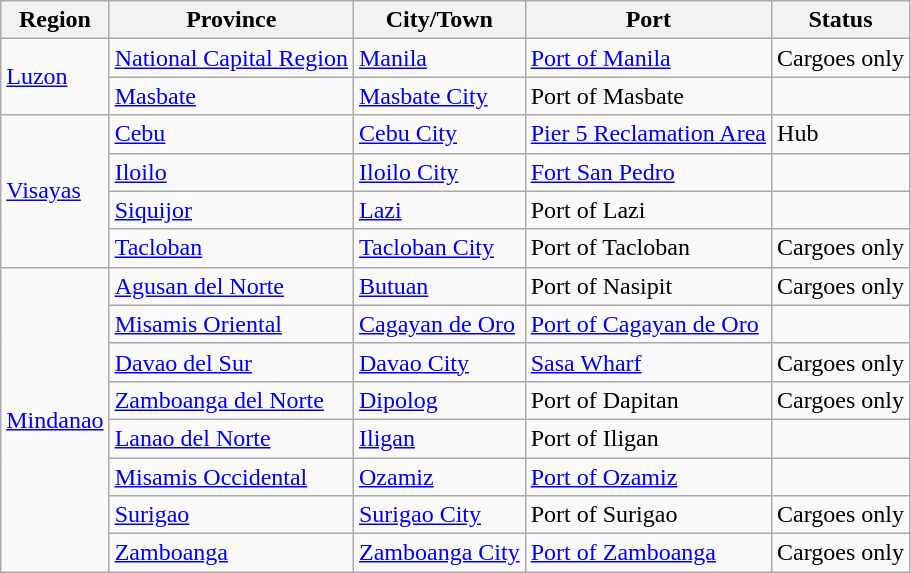<table class="wikitable sortable sticky-header">
<tr>
<th><strong>Region</strong></th>
<th><strong>Province</strong></th>
<th><strong>City/Town</strong></th>
<th><strong>Port</strong></th>
<th><strong>Status</strong></th>
</tr>
<tr>
<td rowspan="2"><a href='#'>Luzon</a></td>
<td><a href='#'>National Capital Region</a></td>
<td><a href='#'>Manila</a></td>
<td><a href='#'>Port of Manila</a></td>
<td>Cargoes only</td>
</tr>
<tr>
<td><a href='#'>Masbate</a></td>
<td><a href='#'>Masbate City</a></td>
<td>Port of Masbate</td>
<td></td>
</tr>
<tr>
<td rowspan="4"><a href='#'>Visayas</a></td>
<td><a href='#'>Cebu</a></td>
<td><a href='#'>Cebu City</a></td>
<td><a href='#'>Pier 5 Reclamation Area</a></td>
<td>Hub</td>
</tr>
<tr>
<td><a href='#'>Iloilo</a></td>
<td><a href='#'>Iloilo City</a></td>
<td><a href='#'>Fort San Pedro</a></td>
<td></td>
</tr>
<tr>
<td><a href='#'>Siquijor</a></td>
<td><a href='#'>Lazi</a></td>
<td>Port of Lazi</td>
<td></td>
</tr>
<tr>
<td><a href='#'>Tacloban</a></td>
<td><a href='#'>Tacloban City</a></td>
<td>Port of Tacloban</td>
<td>Cargoes only</td>
</tr>
<tr>
<td rowspan="9"><a href='#'>Mindanao</a></td>
<td><a href='#'>Agusan del Norte</a></td>
<td><a href='#'>Butuan</a></td>
<td>Port of Nasipit</td>
<td>Cargoes only</td>
</tr>
<tr>
<td><a href='#'>Misamis Oriental</a></td>
<td><a href='#'>Cagayan de Oro</a></td>
<td><a href='#'>Port of Cagayan de Oro</a></td>
<td></td>
</tr>
<tr>
<td><a href='#'>Davao del Sur</a></td>
<td><a href='#'>Davao City</a></td>
<td><a href='#'>Sasa Wharf</a></td>
<td>Cargoes only</td>
</tr>
<tr>
<td><a href='#'>Zamboanga del Norte</a></td>
<td><a href='#'>Dipolog</a></td>
<td>Port of Dapitan</td>
<td>Cargoes only</td>
</tr>
<tr>
<td><a href='#'>Lanao del Norte</a></td>
<td><a href='#'>Iligan</a></td>
<td>Port of Iligan</td>
<td></td>
</tr>
<tr>
<td><a href='#'>Misamis Occidental</a></td>
<td><a href='#'>Ozamiz</a></td>
<td><a href='#'>Port of Ozamiz</a></td>
<td></td>
</tr>
<tr>
<td><a href='#'>Surigao</a></td>
<td><a href='#'>Surigao City</a></td>
<td>Port of Surigao</td>
<td>Cargoes only</td>
</tr>
<tr>
<td><a href='#'>Zamboanga</a></td>
<td><a href='#'>Zamboanga City</a></td>
<td><a href='#'>Port of Zamboanga</a></td>
<td>Cargoes only</td>
</tr>
</table>
